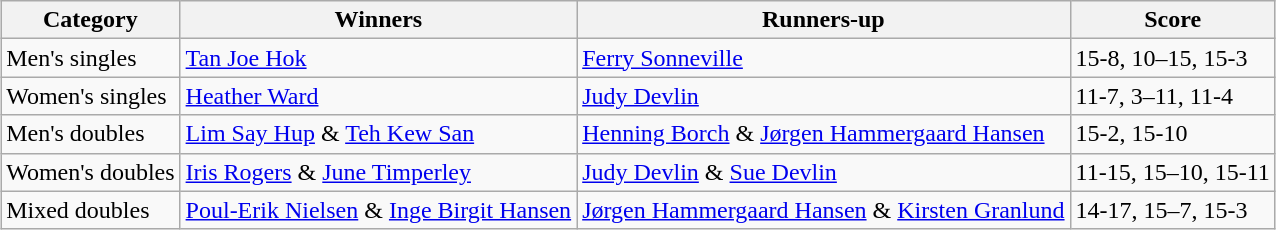<table class=wikitable style="margin:auto;">
<tr>
<th>Category</th>
<th>Winners</th>
<th>Runners-up</th>
<th>Score</th>
</tr>
<tr>
<td>Men's singles</td>
<td> <a href='#'>Tan Joe Hok</a></td>
<td> <a href='#'>Ferry Sonneville</a></td>
<td>15-8, 10–15, 15-3</td>
</tr>
<tr>
<td>Women's singles</td>
<td> <a href='#'>Heather Ward</a></td>
<td> <a href='#'>Judy Devlin</a></td>
<td>11-7, 3–11, 11-4</td>
</tr>
<tr>
<td>Men's doubles</td>
<td> <a href='#'>Lim Say Hup</a> & <a href='#'>Teh Kew San</a></td>
<td> <a href='#'>Henning Borch</a> & <a href='#'>Jørgen Hammergaard Hansen</a></td>
<td>15-2, 15-10</td>
</tr>
<tr>
<td>Women's doubles</td>
<td> <a href='#'>Iris Rogers</a> & <a href='#'>June Timperley</a></td>
<td> <a href='#'>Judy Devlin</a> & <a href='#'>Sue Devlin</a></td>
<td>11-15, 15–10, 15-11</td>
</tr>
<tr>
<td>Mixed doubles</td>
<td> <a href='#'>Poul-Erik Nielsen</a> & <a href='#'>Inge Birgit Hansen</a></td>
<td> <a href='#'>Jørgen Hammergaard Hansen</a> & <a href='#'>Kirsten Granlund</a></td>
<td>14-17, 15–7, 15-3</td>
</tr>
</table>
